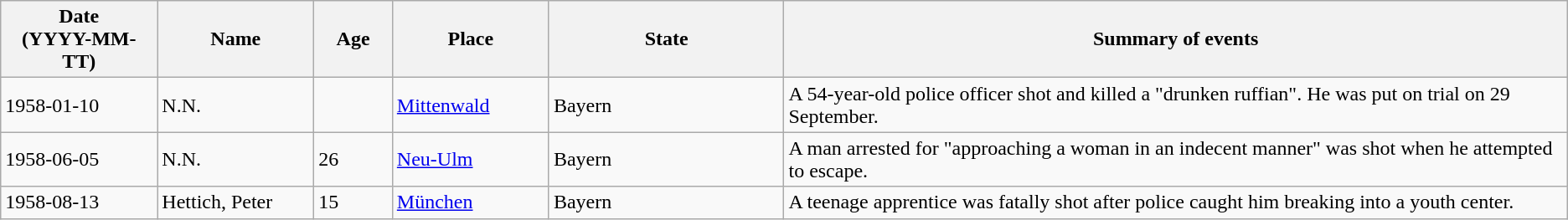<table class="wikitable sortable static-row-numbers static-row-header-text">
<tr>
<th style="width:10%;">Date<br>(YYYY-MM-TT)</th>
<th style="width:10%;">Name</th>
<th style="width:5%;">Age</th>
<th style="width:10%;">Place</th>
<th style="width:15%;">State</th>
<th style="width:50%;">Summary of events</th>
</tr>
<tr>
<td>1958-01-10</td>
<td>N.N.</td>
<td></td>
<td><a href='#'>Mittenwald</a></td>
<td>Bayern</td>
<td>A 54-year-old police officer shot and killed a "drunken ruffian". He was put on trial on 29 September.</td>
</tr>
<tr>
<td>1958-06-05</td>
<td>N.N.</td>
<td>26</td>
<td><a href='#'>Neu-Ulm</a></td>
<td>Bayern</td>
<td>A man arrested for "approaching a woman in an indecent manner" was shot when he attempted to escape.</td>
</tr>
<tr>
<td>1958-08-13</td>
<td>Hettich, Peter</td>
<td>15</td>
<td><a href='#'>München</a></td>
<td>Bayern</td>
<td>A teenage apprentice was fatally shot after police caught him breaking into a youth center.</td>
</tr>
</table>
